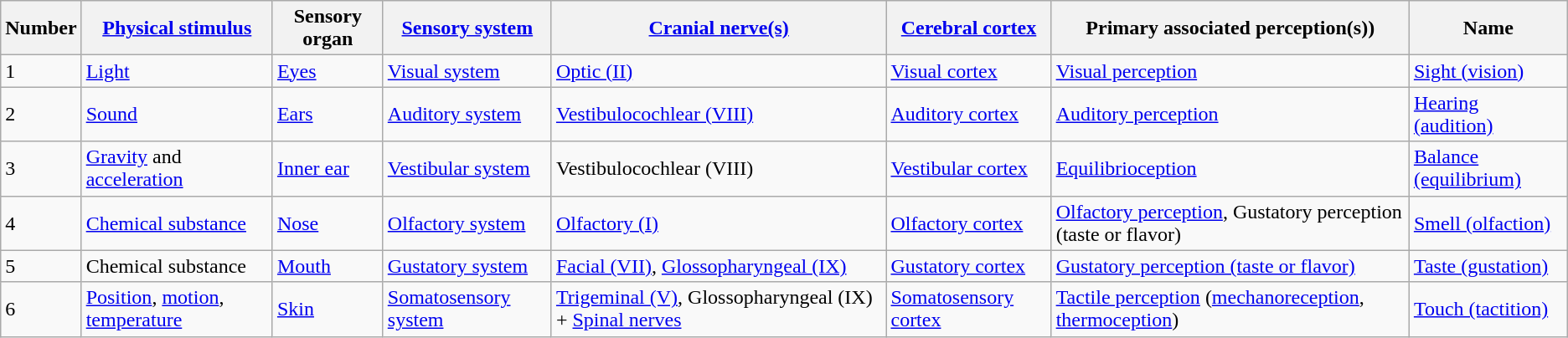<table class="wikitable">
<tr>
<th>Number</th>
<th><a href='#'>Physical stimulus</a></th>
<th>Sensory organ</th>
<th><a href='#'>Sensory system</a></th>
<th><a href='#'>Cranial nerve(s)</a></th>
<th><a href='#'>Cerebral cortex</a></th>
<th>Primary associated perception(s))</th>
<th>Name</th>
</tr>
<tr>
<td>1</td>
<td><a href='#'>Light</a></td>
<td><a href='#'>Eyes</a></td>
<td><a href='#'>Visual system</a></td>
<td><a href='#'>Optic (II)</a></td>
<td><a href='#'>Visual cortex</a></td>
<td><a href='#'>Visual perception</a></td>
<td><a href='#'>Sight (vision)</a></td>
</tr>
<tr>
<td>2</td>
<td><a href='#'>Sound</a></td>
<td><a href='#'>Ears</a></td>
<td><a href='#'>Auditory system</a></td>
<td><a href='#'>Vestibulocochlear (VIII)</a></td>
<td><a href='#'>Auditory cortex</a></td>
<td><a href='#'>Auditory perception</a></td>
<td><a href='#'>Hearing (audition)</a></td>
</tr>
<tr>
<td>3</td>
<td><a href='#'>Gravity</a> and <a href='#'>acceleration</a></td>
<td><a href='#'>Inner ear</a></td>
<td><a href='#'>Vestibular system</a></td>
<td>Vestibulocochlear (VIII)</td>
<td><a href='#'>Vestibular cortex</a></td>
<td><a href='#'>Equilibrioception</a></td>
<td><a href='#'>Balance (equilibrium)</a></td>
</tr>
<tr>
<td>4</td>
<td><a href='#'>Chemical substance</a></td>
<td><a href='#'>Nose</a></td>
<td><a href='#'>Olfactory system</a></td>
<td><a href='#'>Olfactory (I)</a></td>
<td><a href='#'>Olfactory cortex</a></td>
<td><a href='#'>Olfactory perception</a>, Gustatory perception (taste or flavor)</td>
<td><a href='#'>Smell (olfaction)</a></td>
</tr>
<tr>
<td>5</td>
<td>Chemical substance</td>
<td><a href='#'>Mouth</a></td>
<td><a href='#'>Gustatory system</a></td>
<td><a href='#'>Facial (VII)</a>, <a href='#'>Glossopharyngeal (IX)</a></td>
<td><a href='#'>Gustatory cortex</a></td>
<td><a href='#'>Gustatory perception (taste or flavor)</a></td>
<td><a href='#'>Taste (gustation)</a></td>
</tr>
<tr>
<td>6</td>
<td><a href='#'>Position</a>, <a href='#'>motion</a>, <a href='#'>temperature</a></td>
<td><a href='#'>Skin</a></td>
<td><a href='#'>Somatosensory system</a></td>
<td><a href='#'>Trigeminal (V)</a>, Glossopharyngeal (IX) + <a href='#'>Spinal nerves</a></td>
<td><a href='#'>Somatosensory cortex</a></td>
<td><a href='#'>Tactile perception</a> (<a href='#'>mechanoreception</a>, <a href='#'>thermoception</a>)</td>
<td><a href='#'>Touch (tactition)</a></td>
</tr>
</table>
